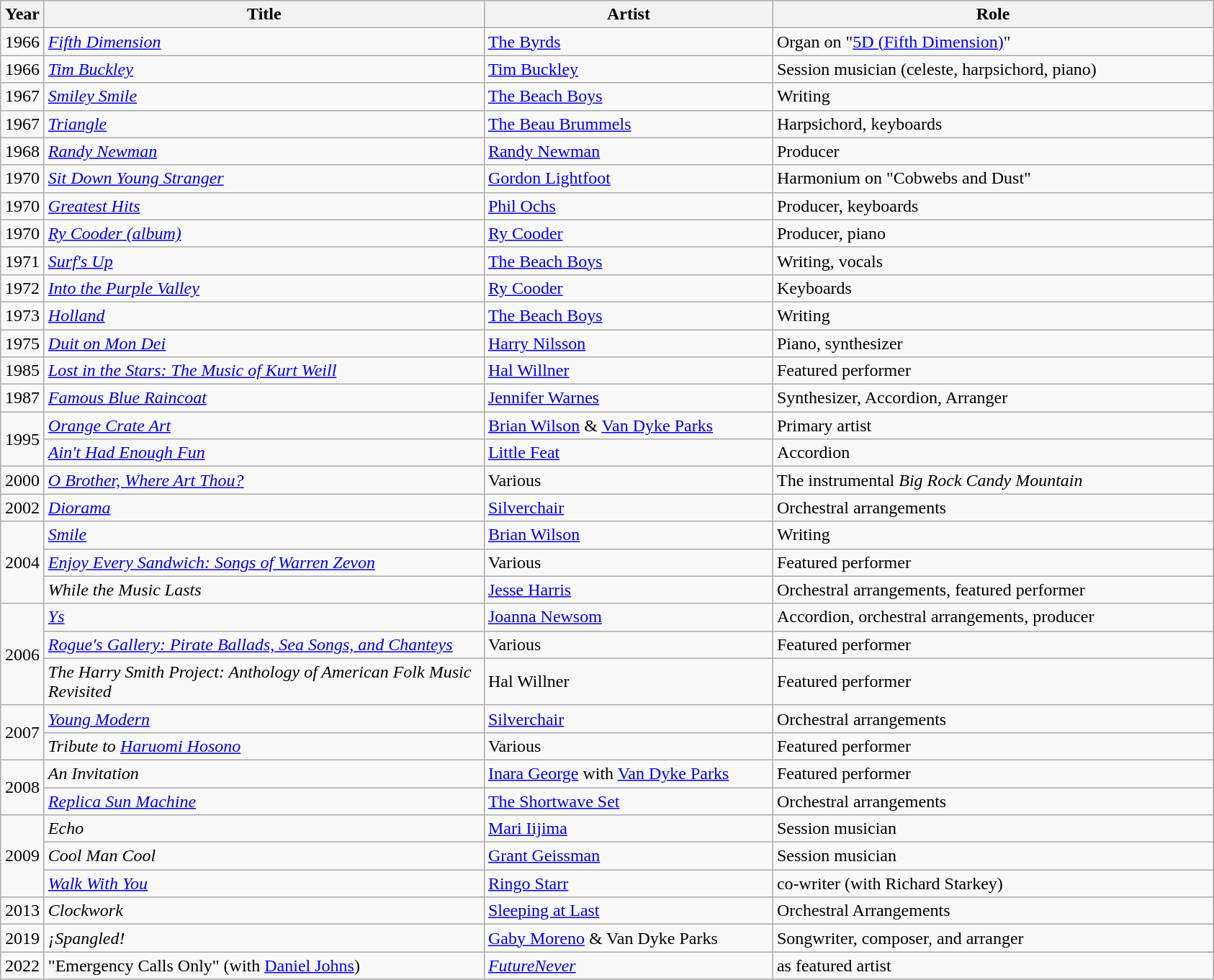<table class="wikitable">
<tr>
<th width="33">Year</th>
<th width="400">Title</th>
<th width="260">Artist</th>
<th width="400">Role</th>
</tr>
<tr>
<td align="center">1966</td>
<td><em><a href='#'>Fifth Dimension</a></em></td>
<td><a href='#'>The Byrds</a></td>
<td>Organ on "<a href='#'>5D (Fifth Dimension)</a>"</td>
</tr>
<tr>
<td align="center">1966</td>
<td><em><a href='#'>Tim Buckley</a></em></td>
<td><a href='#'>Tim Buckley</a></td>
<td>Session musician (celeste, harpsichord, piano)</td>
</tr>
<tr>
<td align="center">1967</td>
<td><em><a href='#'>Smiley Smile</a></em></td>
<td><a href='#'>The Beach Boys</a></td>
<td>Writing</td>
</tr>
<tr>
<td align="center">1967</td>
<td><em><a href='#'>Triangle</a></em></td>
<td><a href='#'>The Beau Brummels</a></td>
<td>Harpsichord, keyboards</td>
</tr>
<tr>
<td align="center">1968</td>
<td><em><a href='#'>Randy Newman</a></em></td>
<td><a href='#'>Randy Newman</a></td>
<td>Producer</td>
</tr>
<tr>
<td align="center">1970</td>
<td><em><a href='#'>Sit Down Young Stranger</a></em></td>
<td><a href='#'>Gordon Lightfoot</a></td>
<td>Harmonium on "Cobwebs and Dust"</td>
</tr>
<tr>
<td align="center">1970</td>
<td><em><a href='#'>Greatest Hits</a></em></td>
<td><a href='#'>Phil Ochs</a></td>
<td>Producer, keyboards</td>
</tr>
<tr>
<td align="center">1970</td>
<td><em><a href='#'>Ry Cooder (album)</a></em></td>
<td><a href='#'>Ry Cooder</a></td>
<td>Producer, piano</td>
</tr>
<tr>
<td align="center">1971</td>
<td><em><a href='#'>Surf's Up</a></em></td>
<td><a href='#'>The Beach Boys</a></td>
<td>Writing, vocals</td>
</tr>
<tr>
<td align="center">1972</td>
<td><em><a href='#'>Into the Purple Valley</a></em></td>
<td><a href='#'>Ry Cooder</a></td>
<td>Keyboards</td>
</tr>
<tr>
<td align="center">1973</td>
<td><em><a href='#'>Holland</a></em></td>
<td><a href='#'>The Beach Boys</a></td>
<td>Writing</td>
</tr>
<tr>
<td align="center">1975</td>
<td><em><a href='#'>Duit on Mon Dei</a></em></td>
<td><a href='#'>Harry Nilsson</a></td>
<td>Piano, synthesizer</td>
</tr>
<tr>
<td align="center">1985</td>
<td><em><a href='#'>Lost in the Stars: The Music of Kurt Weill</a></em></td>
<td><a href='#'>Hal Willner</a></td>
<td>Featured performer</td>
</tr>
<tr>
<td align="center">1987</td>
<td><em><a href='#'>Famous Blue Raincoat</a></em></td>
<td><a href='#'>Jennifer Warnes</a></td>
<td>Synthesizer, Accordion, Arranger</td>
</tr>
<tr>
<td align="center" rowspan="2">1995</td>
<td><em><a href='#'>Orange Crate Art</a></em></td>
<td><a href='#'>Brian Wilson</a> & <a href='#'>Van Dyke Parks</a></td>
<td>Primary artist</td>
</tr>
<tr>
<td><em><a href='#'>Ain't Had Enough Fun</a></em></td>
<td><a href='#'>Little Feat</a></td>
<td>Accordion</td>
</tr>
<tr>
<td align="center">2000</td>
<td><em><a href='#'>O Brother, Where Art Thou?</a></em></td>
<td>Various</td>
<td>The instrumental <em>Big Rock Candy Mountain</em></td>
</tr>
<tr>
<td align="center">2002</td>
<td><em><a href='#'>Diorama</a></em></td>
<td><a href='#'>Silverchair</a></td>
<td>Orchestral arrangements</td>
</tr>
<tr>
<td align="center" rowspan="3">2004</td>
<td><em><a href='#'>Smile</a></em></td>
<td><a href='#'>Brian Wilson</a></td>
<td>Writing</td>
</tr>
<tr>
<td><em><a href='#'>Enjoy Every Sandwich: Songs of Warren Zevon</a></em></td>
<td>Various</td>
<td>Featured performer</td>
</tr>
<tr>
<td><em>While the Music Lasts</em></td>
<td><a href='#'>Jesse Harris</a></td>
<td>Orchestral arrangements, featured performer</td>
</tr>
<tr>
<td align="center" rowspan="3">2006</td>
<td><em><a href='#'>Ys</a></em></td>
<td><a href='#'>Joanna Newsom</a></td>
<td>Accordion, orchestral arrangements, producer</td>
</tr>
<tr>
<td><em><a href='#'>Rogue's Gallery: Pirate Ballads, Sea Songs, and Chanteys</a></em></td>
<td>Various</td>
<td>Featured performer</td>
</tr>
<tr>
<td><em>The Harry Smith Project: Anthology of American Folk Music Revisited</em></td>
<td>Hal Willner</td>
<td>Featured performer</td>
</tr>
<tr>
<td align="center" rowspan="2">2007</td>
<td><em><a href='#'>Young Modern</a></em></td>
<td><a href='#'>Silverchair</a></td>
<td>Orchestral arrangements</td>
</tr>
<tr>
<td><em>Tribute to <a href='#'>Haruomi Hosono</a></em></td>
<td>Various</td>
<td>Featured performer</td>
</tr>
<tr>
<td align="center" rowspan="2">2008</td>
<td><em>An Invitation</em></td>
<td><a href='#'>Inara George</a> with <a href='#'>Van Dyke Parks</a></td>
<td>Featured performer</td>
</tr>
<tr>
<td><em><a href='#'>Replica Sun Machine</a></em></td>
<td><a href='#'>The Shortwave Set</a></td>
<td>Orchestral arrangements</td>
</tr>
<tr>
<td align="center" rowspan="3">2009</td>
<td><em>Echo</em></td>
<td><a href='#'>Mari Iijima</a></td>
<td>Session musician</td>
</tr>
<tr>
<td><em>Cool Man Cool</em></td>
<td><a href='#'>Grant Geissman</a></td>
<td>Session musician</td>
</tr>
<tr>
<td><em><a href='#'>Walk With You</a></em></td>
<td><a href='#'>Ringo Starr</a></td>
<td>co-writer (with Richard Starkey)</td>
</tr>
<tr>
<td align="center">2013</td>
<td><em>Clockwork</em></td>
<td><a href='#'>Sleeping at Last</a></td>
<td>Orchestral Arrangements</td>
</tr>
<tr>
<td align="center">2019</td>
<td><em>¡Spangled!</em></td>
<td><a href='#'>Gaby Moreno</a> & Van Dyke Parks</td>
<td>Songwriter, composer, and arranger</td>
</tr>
<tr>
<td align="center">2022</td>
<td>"Emergency Calls Only" (with <a href='#'>Daniel Johns</a>)</td>
<td><em><a href='#'>FutureNever</a></em></td>
<td>as featured artist</td>
</tr>
</table>
